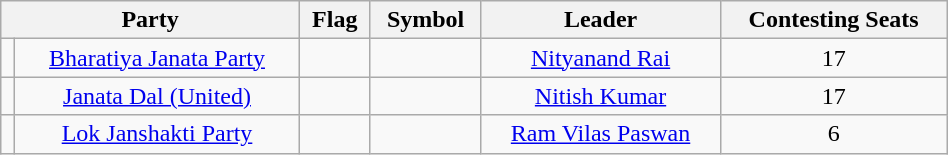<table class="wikitable " width="50%" style="text-align:center">
<tr>
<th colspan="2">Party</th>
<th>Flag</th>
<th>Symbol</th>
<th>Leader</th>
<th>Contesting Seats</th>
</tr>
<tr>
<td></td>
<td><a href='#'>Bharatiya Janata Party</a></td>
<td></td>
<td></td>
<td><a href='#'>Nityanand Rai</a></td>
<td>17</td>
</tr>
<tr>
<td></td>
<td><a href='#'>Janata Dal (United)</a></td>
<td></td>
<td></td>
<td><a href='#'>Nitish Kumar</a></td>
<td>17</td>
</tr>
<tr>
<td></td>
<td><a href='#'>Lok Janshakti Party</a></td>
<td></td>
<td></td>
<td><a href='#'>Ram Vilas Paswan</a></td>
<td>6</td>
</tr>
</table>
